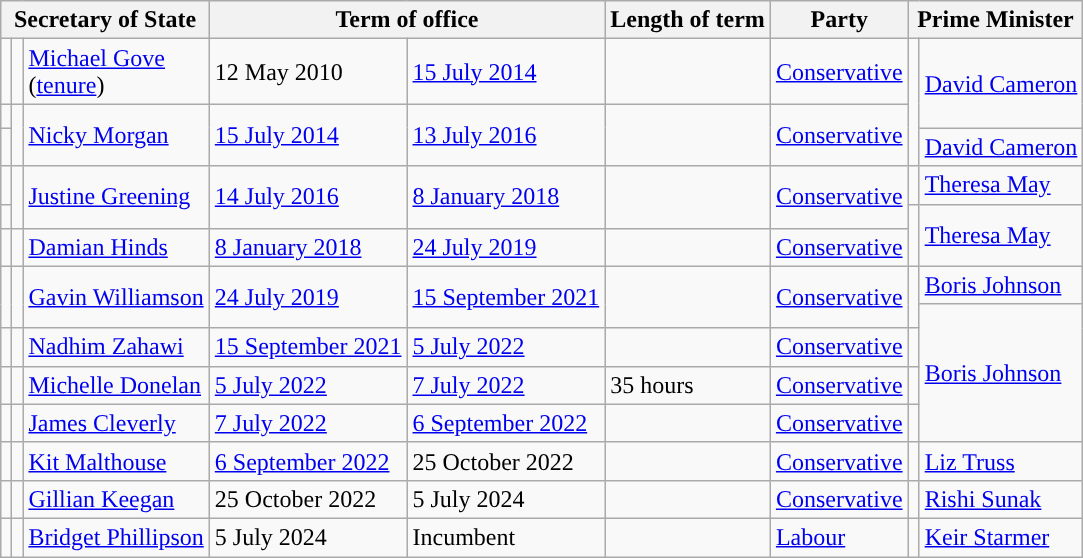<table class="wikitable">
<tr>
<th colspan=3>Secretary of State</th>
<th colspan=2>Term of office</th>
<th>Length of term</th>
<th>Party</th>
<th colspan=2>Prime Minister</th>
</tr>
<tr style="height:1em">
<td style="background-color:"></td>
<td></td>
<td><a href='#'>Michael Gove</a><br>(<a href='#'>tenure</a>)</td>
<td>12 May 2010</td>
<td><a href='#'>15 July 2014</a></td>
<td></td>
<td><a href='#'>Conservative</a></td>
<td rowspan=3 style="background-color:"></td>
<td rowspan=2><a href='#'>David Cameron</a><br></td>
</tr>
<tr style="height:1em">
<td style="background-color:"></td>
<td rowspan=2></td>
<td rowspan=2><a href='#'>Nicky Morgan</a></td>
<td rowspan=2><a href='#'>15 July 2014</a></td>
<td rowspan=2><a href='#'>13 July 2016</a></td>
<td rowspan="2"></td>
<td rowspan="2"><a href='#'>Conservative</a></td>
</tr>
<tr style="height:1em">
<td style="background-color:"></td>
<td><a href='#'>David Cameron</a><br></td>
</tr>
<tr style="height:1em">
<td style="background-color:"></td>
<td rowspan=2></td>
<td rowspan=2><a href='#'>Justine Greening</a></td>
<td rowspan=2><a href='#'>14 July 2016</a></td>
<td rowspan=2><a href='#'>8 January 2018</a></td>
<td rowspan="2"></td>
<td rowspan="2"><a href='#'>Conservative</a></td>
<td style="background-color:"></td>
<td><a href='#'>Theresa May</a><br></td>
</tr>
<tr style="height:1em">
<td style="background-color:"></td>
<td rowspan=2 style="background-color:"></td>
<td rowspan=2><a href='#'>Theresa May</a><br></td>
</tr>
<tr style="height:1em">
<td style="background-color:"></td>
<td></td>
<td><a href='#'>Damian Hinds</a></td>
<td><a href='#'>8 January 2018</a></td>
<td><a href='#'>24 July 2019</a></td>
<td></td>
<td><a href='#'>Conservative</a></td>
</tr>
<tr style="height:1em">
<td rowspan=2 style="background-color:"></td>
<td rowspan=2></td>
<td rowspan=2><a href='#'>Gavin Williamson</a></td>
<td rowspan=2><a href='#'>24 July 2019</a></td>
<td rowspan=2><a href='#'>15 September 2021</a></td>
<td rowspan="2"></td>
<td rowspan="2"><a href='#'>Conservative</a></td>
<td rowspan=2 style="background-color:"></td>
<td><a href='#'>Boris Johnson</a><br></td>
</tr>
<tr style="height:1em">
<td rowspan=4><a href='#'>Boris Johnson</a><br></td>
</tr>
<tr style="height:1em">
<td style="background-color:"></td>
<td></td>
<td><a href='#'>Nadhim Zahawi</a></td>
<td><a href='#'>15 September 2021</a></td>
<td><a href='#'>5 July 2022</a></td>
<td></td>
<td><a href='#'>Conservative</a></td>
<td style="background-color:"></td>
</tr>
<tr style="height:1em">
<td style="background-color:"></td>
<td></td>
<td><a href='#'>Michelle Donelan</a></td>
<td><a href='#'>5 July 2022</a></td>
<td><a href='#'>7 July 2022</a></td>
<td>35 hours</td>
<td><a href='#'>Conservative</a></td>
<td style="background-color:"></td>
</tr>
<tr style="height:1em">
<td style="background-color:"></td>
<td></td>
<td><a href='#'>James Cleverly</a></td>
<td><a href='#'>7 July 2022</a></td>
<td><a href='#'>6 September 2022</a></td>
<td></td>
<td><a href='#'>Conservative</a></td>
<td style="background-color:"></td>
</tr>
<tr style="height:1em">
<td style="background-color:"></td>
<td></td>
<td><a href='#'>Kit Malthouse</a></td>
<td><a href='#'>6 September 2022</a></td>
<td>25 October 2022</td>
<td></td>
<td><a href='#'>Conservative</a></td>
<td style="background-color:"></td>
<td><a href='#'>Liz Truss</a> <br></td>
</tr>
<tr style="height:1em">
<td style="background-color:"></td>
<td></td>
<td><a href='#'>Gillian Keegan</a></td>
<td>25 October 2022</td>
<td>5 July 2024</td>
<td></td>
<td><a href='#'>Conservative</a></td>
<td style="background-color:"></td>
<td><a href='#'>Rishi Sunak</a> <br></td>
</tr>
<tr style="height:1em">
<td style="background-color:"></td>
<td></td>
<td><a href='#'>Bridget Phillipson</a></td>
<td>5 July 2024</td>
<td>Incumbent</td>
<td></td>
<td><a href='#'>Labour</a></td>
<td style="background-color:"></td>
<td><a href='#'>Keir Starmer</a> <br> </td>
</tr>
</table>
